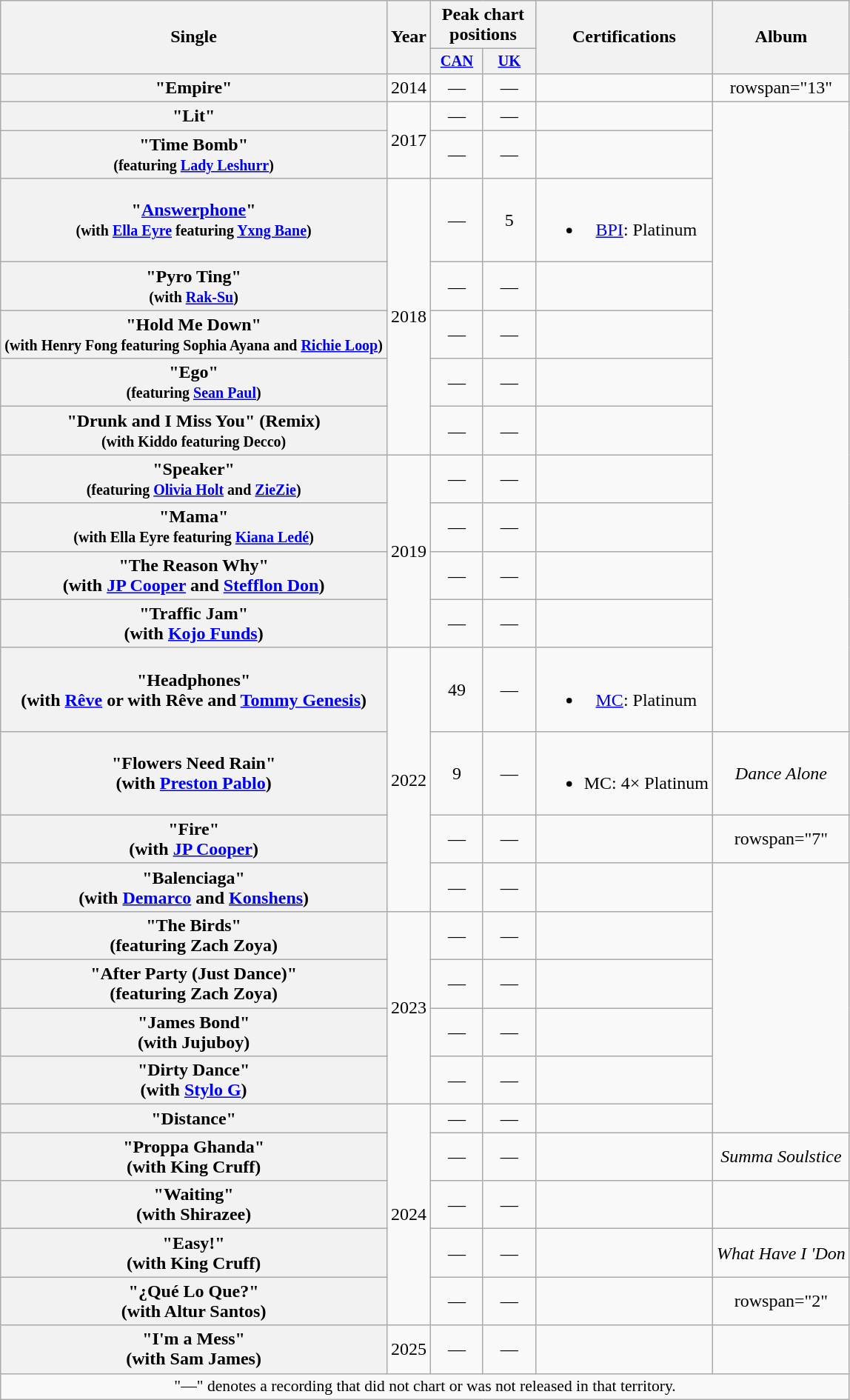<table class="wikitable plainrowheaders" style="text-align:center;">
<tr>
<th scope="col" rowspan="2">Single</th>
<th scope="col" rowspan="2">Year</th>
<th scope="col" colspan="2">Peak chart positions</th>
<th scope="col" rowspan="2">Certifications</th>
<th scope="col" rowspan="2">Album</th>
</tr>
<tr>
<th scope="col" style="width:3em;font-size:85%;"><a href='#'>CAN</a><br></th>
<th scope="col" style="width:3em;font-size:85%;"><a href='#'>UK</a><br></th>
</tr>
<tr>
<th scope="row">"Empire"</th>
<td>2014</td>
<td>—</td>
<td>—</td>
<td></td>
<td>rowspan="13" </td>
</tr>
<tr>
<th scope="row">"Lit"</th>
<td rowspan="2">2017</td>
<td>—</td>
<td>—</td>
<td></td>
</tr>
<tr>
<th scope="row">"Time Bomb"<br><small>(featuring <a href='#'>Lady Leshurr</a>)</small></th>
<td>—</td>
<td>—</td>
<td></td>
</tr>
<tr>
<th scope="row">"<a href='#'>Answerphone</a>"<br><small>(with <a href='#'>Ella Eyre</a> featuring <a href='#'>Yxng Bane</a>)</small></th>
<td rowspan="5">2018</td>
<td>—</td>
<td>5</td>
<td><br><ul><li><a href='#'>BPI</a>: Platinum</li></ul></td>
</tr>
<tr>
<th scope="row">"Pyro Ting"<br><small>(with <a href='#'>Rak-Su</a>)</small></th>
<td>—</td>
<td>—</td>
<td></td>
</tr>
<tr>
<th scope="row">"Hold Me Down"<br><small>(with Henry Fong featuring Sophia Ayana and <a href='#'>Richie Loop</a>)</small></th>
<td>—</td>
<td>—</td>
<td></td>
</tr>
<tr>
<th scope="row">"Ego"<br><small>(featuring <a href='#'>Sean Paul</a>)</small></th>
<td>—</td>
<td>—</td>
<td></td>
</tr>
<tr>
<th scope="row">"Drunk and I Miss You" (Remix)<br><small>(with Kiddo featuring Decco)</small></th>
<td>—</td>
<td>—</td>
<td></td>
</tr>
<tr>
<th scope="row">"Speaker"<br><small>(featuring <a href='#'>Olivia Holt</a> and <a href='#'>ZieZie</a>)</small></th>
<td rowspan="4">2019</td>
<td>—</td>
<td>—</td>
<td></td>
</tr>
<tr>
<th scope="row">"Mama"<br><small>(with Ella Eyre featuring <a href='#'>Kiana Ledé</a>)</small></th>
<td>—</td>
<td>—</td>
<td></td>
</tr>
<tr>
<th scope="row">"The Reason Why"<br><span>(with <a href='#'>JP Cooper</a> and <a href='#'>Stefflon Don</a>)</span></th>
<td>—</td>
<td>—</td>
<td></td>
</tr>
<tr>
<th scope="row">"Traffic Jam"<br><span>(with <a href='#'>Kojo Funds</a>)</span></th>
<td>—</td>
<td>—</td>
<td></td>
</tr>
<tr>
<th scope="row">"Headphones"<br><span>(with <a href='#'>Rêve</a> or with Rêve and <a href='#'>Tommy Genesis</a>)</span></th>
<td rowspan="4">2022</td>
<td>49</td>
<td>—</td>
<td><br><ul><li><a href='#'>MC</a>: Platinum</li></ul></td>
</tr>
<tr>
<th scope="row">"Flowers Need Rain"<br><span>(with <a href='#'>Preston Pablo</a>)</span></th>
<td>9</td>
<td>—</td>
<td><br><ul><li>MC: 4× Platinum</li></ul></td>
<td><em>Dance Alone</em></td>
</tr>
<tr>
<th scope="row">"Fire"<br><span>(with <a href='#'>JP Cooper</a>)</span></th>
<td>—</td>
<td>—</td>
<td></td>
<td>rowspan="7" </td>
</tr>
<tr>
<th scope="row">"Balenciaga"<br><span>(with <a href='#'>Demarco</a> and <a href='#'>Konshens</a>)</span></th>
<td>—</td>
<td>—</td>
<td></td>
</tr>
<tr>
<th scope="row">"The Birds"<br><span>(featuring Zach Zoya)</span></th>
<td rowspan="4">2023</td>
<td>—</td>
<td>—</td>
<td></td>
</tr>
<tr>
<th scope="row">"After Party (Just Dance)"<br><span>(featuring Zach Zoya)</span></th>
<td>—</td>
<td>—</td>
<td></td>
</tr>
<tr>
<th scope="row">"James Bond"<br><span>(with Jujuboy)</span></th>
<td>—</td>
<td>—</td>
<td></td>
</tr>
<tr>
<th scope="row">"Dirty Dance"<br><span>(with <a href='#'>Stylo G</a>)</span></th>
<td>—</td>
<td>—</td>
<td></td>
</tr>
<tr>
<th scope="row">"Distance"</th>
<td rowspan="5">2024</td>
<td>—</td>
<td>—</td>
<td></td>
</tr>
<tr>
<th scope="row">"Proppa Ghanda"<br><span>(with King Cruff)</span></th>
<td>—</td>
<td>—</td>
<td></td>
<td><em>Summa Soulstice</em></td>
</tr>
<tr>
<th scope="row">"Waiting"<br><span>(with Shirazee)</span></th>
<td>—</td>
<td>—</td>
<td></td>
<td></td>
</tr>
<tr>
<th scope="row">"Easy!"<br><span>(with King Cruff)</span></th>
<td>—</td>
<td>—</td>
<td></td>
<td><em>What Have I 'Don</em></td>
</tr>
<tr>
<th scope="row">"¿Qué Lo Que?"<br><span>(with Altur Santos)</span></th>
<td>—</td>
<td>—</td>
<td></td>
<td>rowspan="2" </td>
</tr>
<tr>
<th scope="row">"I'm a Mess"<br><span>(with Sam James)</span></th>
<td>2025</td>
<td>—</td>
<td>—</td>
<td></td>
</tr>
<tr>
<td colspan="6" style="font-size:90%">"—" denotes a recording that did not chart or was not released in that territory.</td>
</tr>
</table>
